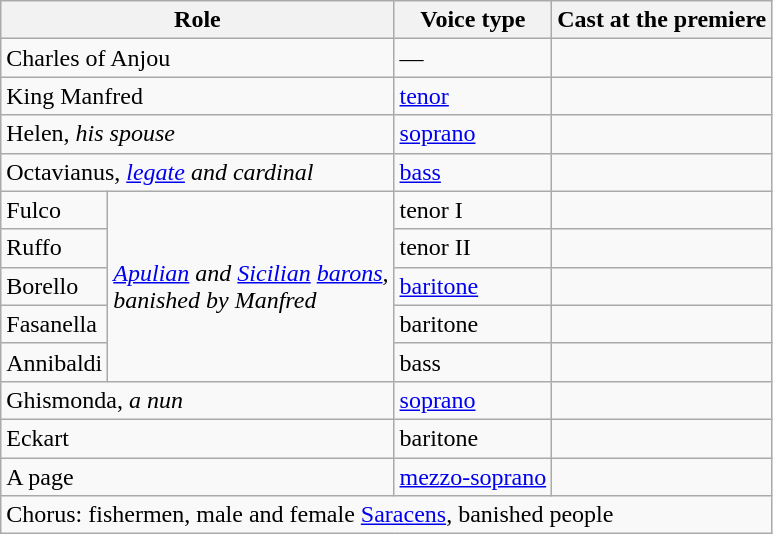<table class="wikitable">
<tr>
<th colspan=2>Role</th>
<th>Voice type</th>
<th>Cast at the premiere</th>
</tr>
<tr>
<td colspan="2">Charles of Anjou</td>
<td>—</td>
<td></td>
</tr>
<tr>
<td colspan="2">King Manfred</td>
<td><a href='#'>tenor</a></td>
<td></td>
</tr>
<tr>
<td colspan="2">Helen, <em>his spouse</em></td>
<td><a href='#'>soprano</a></td>
<td></td>
</tr>
<tr>
<td colspan="2">Octavianus, <em><a href='#'>legate</a> and cardinal</em></td>
<td><a href='#'>bass</a></td>
<td></td>
</tr>
<tr>
<td>Fulco</td>
<td rowspan="5"><em><a href='#'>Apulian</a> and <a href='#'>Sicilian</a> <a href='#'>barons</a>,<br>banished by Manfred</em></td>
<td>tenor I</td>
<td></td>
</tr>
<tr>
<td>Ruffo</td>
<td>tenor II</td>
<td></td>
</tr>
<tr>
<td>Borello</td>
<td><a href='#'>baritone</a></td>
<td></td>
</tr>
<tr>
<td>Fasanella</td>
<td>baritone</td>
<td></td>
</tr>
<tr>
<td>Annibaldi</td>
<td>bass</td>
<td></td>
</tr>
<tr>
<td colspan="2">Ghismonda, <em>a nun</em></td>
<td><a href='#'>soprano</a></td>
<td></td>
</tr>
<tr>
<td colspan="2">Eckart</td>
<td>baritone</td>
<td></td>
</tr>
<tr>
<td colspan="2">A page</td>
<td><a href='#'>mezzo-soprano</a></td>
<td></td>
</tr>
<tr>
<td colspan="4">Chorus: fishermen, male and female <a href='#'>Saracens</a>, banished people</td>
</tr>
</table>
